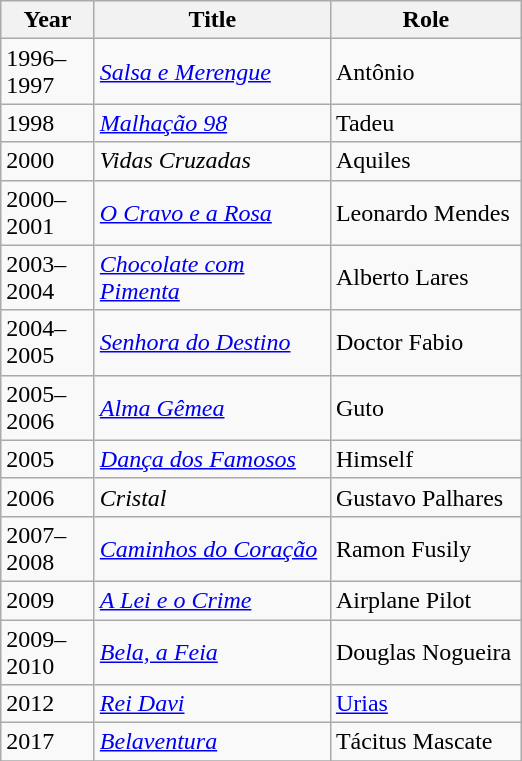<table class="wikitable sortable">
<tr>
<th width=055>Year</th>
<th width=150>Title</th>
<th width=120>Role</th>
</tr>
<tr>
<td>1996–1997</td>
<td><em><a href='#'>Salsa e Merengue</a></em></td>
<td>Antônio</td>
</tr>
<tr>
<td>1998</td>
<td><em><a href='#'>Malhação 98</a></em></td>
<td>Tadeu</td>
</tr>
<tr>
<td>2000</td>
<td><em>Vidas Cruzadas</em></td>
<td>Aquiles</td>
</tr>
<tr>
<td>2000–2001</td>
<td><em><a href='#'>O Cravo e a Rosa</a></em></td>
<td>Leonardo Mendes</td>
</tr>
<tr>
<td>2003–2004</td>
<td><em><a href='#'>Chocolate com Pimenta</a></em></td>
<td>Alberto Lares</td>
</tr>
<tr>
<td>2004–2005</td>
<td><em><a href='#'>Senhora do Destino</a></em></td>
<td>Doctor Fabio</td>
</tr>
<tr>
<td>2005–2006</td>
<td><em><a href='#'>Alma Gêmea</a></em></td>
<td>Guto</td>
</tr>
<tr>
<td>2005</td>
<td><em><a href='#'>Dança dos Famosos</a></em></td>
<td>Himself</td>
</tr>
<tr>
<td>2006</td>
<td><em>Cristal</em></td>
<td>Gustavo Palhares</td>
</tr>
<tr>
<td>2007–2008</td>
<td><em><a href='#'>Caminhos do Coração</a></em></td>
<td>Ramon Fusily</td>
</tr>
<tr>
<td>2009</td>
<td><em><a href='#'>A Lei e o Crime</a></em></td>
<td>Airplane Pilot</td>
</tr>
<tr>
<td>2009–2010</td>
<td><em><a href='#'>Bela, a Feia</a></em></td>
<td>Douglas Nogueira</td>
</tr>
<tr>
<td>2012</td>
<td><em><a href='#'>Rei Davi</a></em></td>
<td><a href='#'>Urias</a></td>
</tr>
<tr>
<td>2017</td>
<td><em><a href='#'>Belaventura</a></em></td>
<td>Tácitus Mascate</td>
</tr>
<tr>
</tr>
</table>
